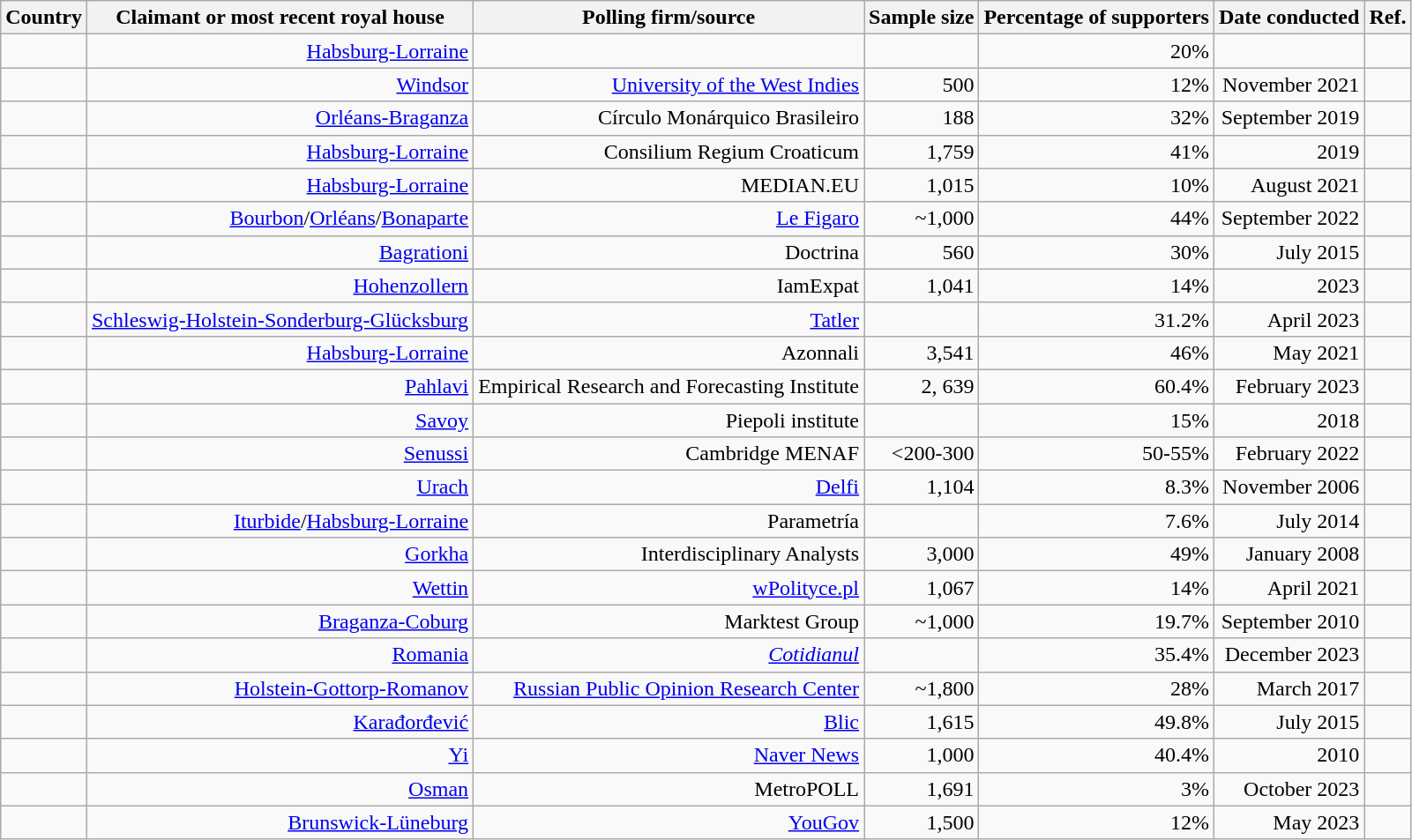<table class="wikitable sortable" style="text-align:right">
<tr>
<th>Country</th>
<th>Claimant or most recent royal house</th>
<th>Polling firm/source</th>
<th>Sample size</th>
<th>Percentage of supporters</th>
<th>Date conducted</th>
<th class="unsortable">Ref.</th>
</tr>
<tr>
<td style="text-align:left;"></td>
<td><a href='#'>Habsburg-Lorraine</a></td>
<td></td>
<td></td>
<td>20%</td>
<td></td>
<td></td>
</tr>
<tr>
<td style="text-align:left;"></td>
<td><a href='#'>Windsor</a></td>
<td><a href='#'>University of the West Indies</a></td>
<td>500</td>
<td>12%</td>
<td>November 2021</td>
<td></td>
</tr>
<tr>
<td style="text-align:left;"></td>
<td><a href='#'>Orléans-Braganza</a></td>
<td>Círculo Monárquico Brasileiro</td>
<td>188</td>
<td>32%</td>
<td>September 2019</td>
<td></td>
</tr>
<tr>
<td style="text-align:left;"></td>
<td><a href='#'>Habsburg-Lorraine</a></td>
<td>Consilium Regium Croaticum</td>
<td>1,759</td>
<td>41%</td>
<td>2019</td>
<td></td>
</tr>
<tr>
<td style="text-align:left;"></td>
<td><a href='#'>Habsburg-Lorraine</a></td>
<td>MEDIAN.EU</td>
<td>1,015</td>
<td>10%</td>
<td>August 2021</td>
<td></td>
</tr>
<tr>
<td style="text-align:left;"></td>
<td><a href='#'>Bourbon</a>/<a href='#'>Orléans</a>/<a href='#'>Bonaparte</a></td>
<td><a href='#'>Le Figaro</a></td>
<td>~1,000</td>
<td>44%</td>
<td>September 2022</td>
<td></td>
</tr>
<tr>
<td style="text-align:left;"></td>
<td><a href='#'>Bagrationi</a></td>
<td>Doctrina</td>
<td>560</td>
<td> 30%</td>
<td>July 2015</td>
<td></td>
</tr>
<tr>
<td style="text-align:left;"></td>
<td><a href='#'>Hohenzollern</a></td>
<td>IamExpat</td>
<td>1,041</td>
<td>14%</td>
<td>2023</td>
<td></td>
</tr>
<tr>
<td style="text-align:left;"></td>
<td><a href='#'>Schleswig-Holstein-Sonderburg-Glücksburg</a></td>
<td><a href='#'>Tatler</a></td>
<td></td>
<td>31.2%</td>
<td>April 2023</td>
<td></td>
</tr>
<tr>
<td style="text-align:left;"></td>
<td><a href='#'>Habsburg-Lorraine</a></td>
<td>Azonnali</td>
<td>3,541</td>
<td>46%</td>
<td>May 2021</td>
<td></td>
</tr>
<tr>
<td style="text-align:left;"></td>
<td><a href='#'>Pahlavi</a></td>
<td>Empirical Research and Forecasting Institute</td>
<td>2, 639</td>
<td>60.4%</td>
<td>February 2023</td>
<td></td>
</tr>
<tr>
<td style="text-align:left;"></td>
<td><a href='#'>Savoy</a></td>
<td>Piepoli institute</td>
<td></td>
<td>15%</td>
<td>2018</td>
<td></td>
</tr>
<tr>
<td style="text-align:left;"></td>
<td><a href='#'>Senussi</a></td>
<td>Cambridge MENAF</td>
<td><200-300</td>
<td> 50-55%</td>
<td>February 2022</td>
<td></td>
</tr>
<tr>
<td style="text-align:left;"></td>
<td><a href='#'>Urach</a></td>
<td><a href='#'>Delfi</a></td>
<td>1,104</td>
<td>8.3%</td>
<td>November 2006</td>
<td></td>
</tr>
<tr>
<td style="text-align:left;"></td>
<td><a href='#'>Iturbide</a>/<a href='#'>Habsburg-Lorraine</a></td>
<td>Parametría</td>
<td></td>
<td>7.6%</td>
<td>July 2014</td>
<td></td>
</tr>
<tr>
<td style="text-align:left;"></td>
<td><a href='#'>Gorkha</a></td>
<td>Interdisciplinary Analysts</td>
<td>3,000</td>
<td>49%</td>
<td>January 2008</td>
<td></td>
</tr>
<tr>
<td style="text-align:left;"></td>
<td><a href='#'>Wettin</a></td>
<td><a href='#'>wPolityce.pl</a></td>
<td>1,067</td>
<td>14%</td>
<td>April 2021</td>
<td></td>
</tr>
<tr>
<td style="text-align:left;"></td>
<td><a href='#'>Braganza-Coburg</a></td>
<td>Marktest Group</td>
<td>~1,000</td>
<td>19.7%</td>
<td>September 2010</td>
<td></td>
</tr>
<tr>
<td style="text-align:left;"></td>
<td><a href='#'>Romania</a></td>
<td><em><a href='#'>Cotidianul</a></em></td>
<td></td>
<td>35.4%</td>
<td>December 2023</td>
<td></td>
</tr>
<tr>
<td style="text-align:left;"></td>
<td><a href='#'>Holstein-Gottorp-Romanov</a></td>
<td><a href='#'>Russian Public Opinion Research Center</a></td>
<td>~1,800</td>
<td>28%</td>
<td>March 2017</td>
<td></td>
</tr>
<tr>
<td style="text-align:left;"></td>
<td><a href='#'>Karađorđević</a></td>
<td><a href='#'>Blic</a></td>
<td>1,615</td>
<td>49.8%</td>
<td>July 2015</td>
<td></td>
</tr>
<tr>
<td style="text-align:left;"></td>
<td><a href='#'>Yi</a></td>
<td><a href='#'>Naver News</a></td>
<td>1,000</td>
<td>40.4%</td>
<td>2010</td>
<td></td>
</tr>
<tr>
<td style="text-align:left;"></td>
<td><a href='#'>Osman</a></td>
<td>MetroPOLL</td>
<td>1,691</td>
<td>3%</td>
<td>October 2023</td>
<td></td>
</tr>
<tr>
<td style="text-align:left;"></td>
<td><a href='#'>Brunswick-Lüneburg</a></td>
<td><a href='#'>YouGov</a></td>
<td>1,500</td>
<td>12%</td>
<td>May 2023</td>
<td></td>
</tr>
</table>
